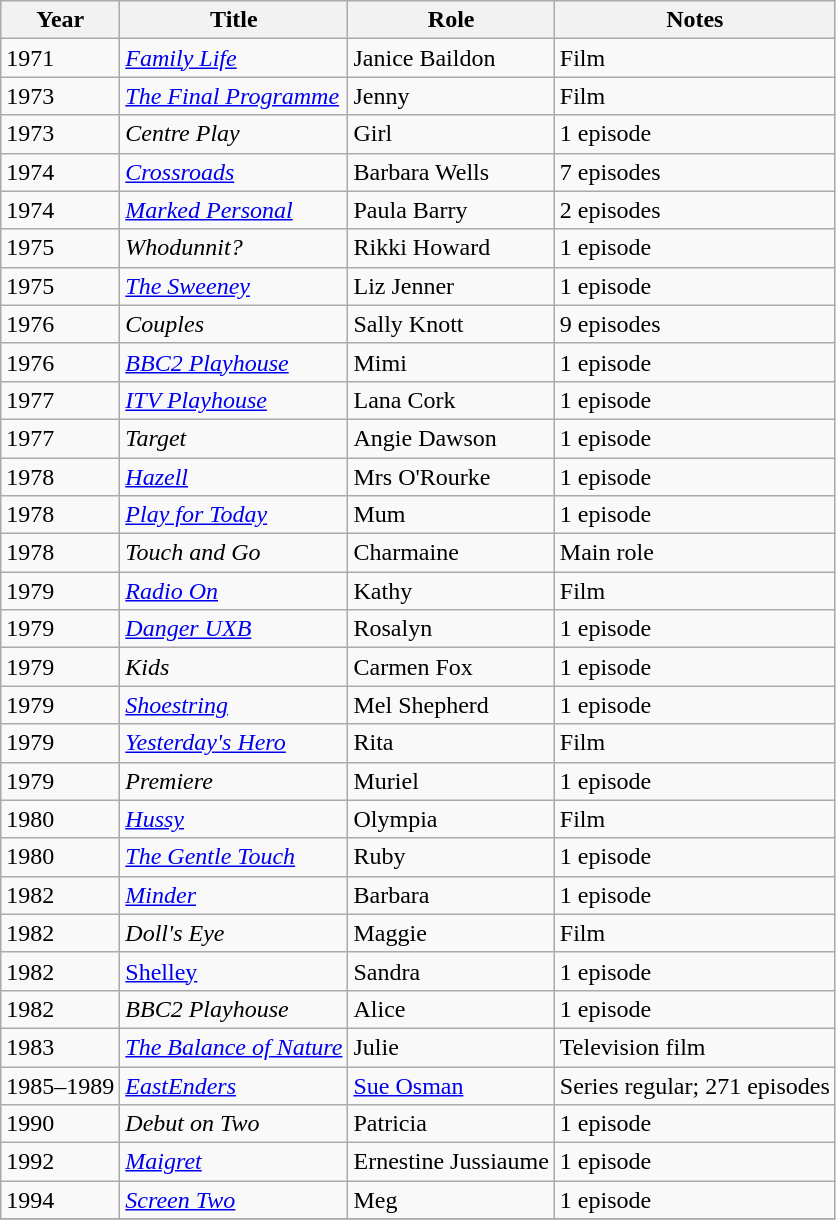<table class="wikitable sortable">
<tr>
<th>Year</th>
<th>Title</th>
<th>Role</th>
<th>Notes</th>
</tr>
<tr>
<td>1971</td>
<td><em><a href='#'>Family Life</a></em></td>
<td>Janice Baildon</td>
<td>Film</td>
</tr>
<tr>
<td>1973</td>
<td><em><a href='#'>The Final Programme</a></em></td>
<td>Jenny</td>
<td>Film</td>
</tr>
<tr>
<td>1973</td>
<td><em>Centre Play</em></td>
<td>Girl</td>
<td>1 episode</td>
</tr>
<tr>
<td>1974</td>
<td><em><a href='#'>Crossroads</a></em></td>
<td>Barbara Wells</td>
<td>7 episodes</td>
</tr>
<tr>
<td>1974</td>
<td><em><a href='#'>Marked Personal</a></em></td>
<td>Paula Barry</td>
<td>2 episodes</td>
</tr>
<tr>
<td>1975</td>
<td><em>Whodunnit?</em></td>
<td>Rikki Howard</td>
<td>1 episode</td>
</tr>
<tr>
<td>1975</td>
<td><em><a href='#'>The Sweeney</a></em></td>
<td>Liz Jenner</td>
<td>1 episode</td>
</tr>
<tr>
<td>1976</td>
<td><em>Couples</em></td>
<td>Sally Knott</td>
<td>9 episodes</td>
</tr>
<tr>
<td>1976</td>
<td><em><a href='#'>BBC2 Playhouse</a></em></td>
<td>Mimi</td>
<td>1 episode</td>
</tr>
<tr>
<td>1977</td>
<td><em><a href='#'>ITV Playhouse</a></em></td>
<td>Lana Cork</td>
<td>1 episode</td>
</tr>
<tr>
<td>1977</td>
<td><em>Target</em></td>
<td>Angie Dawson</td>
<td>1 episode</td>
</tr>
<tr>
<td>1978</td>
<td><em><a href='#'>Hazell</a></em></td>
<td>Mrs O'Rourke</td>
<td>1 episode</td>
</tr>
<tr>
<td>1978</td>
<td><em><a href='#'>Play for Today</a></em></td>
<td>Mum</td>
<td>1 episode</td>
</tr>
<tr>
<td>1978</td>
<td><em>Touch and Go</em></td>
<td>Charmaine</td>
<td>Main role</td>
</tr>
<tr>
<td>1979</td>
<td><em><a href='#'>Radio On</a></em></td>
<td>Kathy</td>
<td>Film</td>
</tr>
<tr>
<td>1979</td>
<td><em><a href='#'>Danger UXB</a></em></td>
<td>Rosalyn</td>
<td>1 episode</td>
</tr>
<tr>
<td>1979</td>
<td><em>Kids</em></td>
<td>Carmen Fox</td>
<td>1 episode</td>
</tr>
<tr>
<td>1979</td>
<td><em><a href='#'>Shoestring</a></em></td>
<td>Mel Shepherd</td>
<td>1 episode</td>
</tr>
<tr>
<td>1979</td>
<td><em><a href='#'>Yesterday's Hero</a></em></td>
<td>Rita</td>
<td>Film</td>
</tr>
<tr>
<td>1979</td>
<td><em>Premiere</em></td>
<td>Muriel</td>
<td>1 episode</td>
</tr>
<tr>
<td>1980</td>
<td><em><a href='#'>Hussy</a></em></td>
<td>Olympia</td>
<td>Film</td>
</tr>
<tr>
<td>1980</td>
<td><em><a href='#'>The Gentle Touch</a></em></td>
<td>Ruby</td>
<td>1 episode</td>
</tr>
<tr>
<td>1982</td>
<td><em><a href='#'>Minder</a></em></td>
<td>Barbara</td>
<td>1 episode</td>
</tr>
<tr>
<td>1982</td>
<td><em>Doll's Eye</em></td>
<td>Maggie</td>
<td>Film</td>
</tr>
<tr>
<td>1982</td>
<td><a href='#'>Shelley</a></td>
<td>Sandra</td>
<td>1 episode</td>
</tr>
<tr>
<td>1982</td>
<td><em>BBC2 Playhouse</em></td>
<td>Alice</td>
<td>1 episode</td>
</tr>
<tr>
<td>1983</td>
<td><em><a href='#'>The Balance of Nature</a></em></td>
<td>Julie</td>
<td>Television film</td>
</tr>
<tr>
<td>1985–1989</td>
<td><em><a href='#'>EastEnders</a></em></td>
<td><a href='#'>Sue Osman</a></td>
<td>Series regular; 271 episodes</td>
</tr>
<tr>
<td>1990</td>
<td><em>Debut on Two</em></td>
<td>Patricia</td>
<td>1 episode</td>
</tr>
<tr>
<td>1992</td>
<td><em><a href='#'>Maigret</a></em></td>
<td>Ernestine Jussiaume</td>
<td>1 episode</td>
</tr>
<tr>
<td>1994</td>
<td><em><a href='#'>Screen Two</a></em></td>
<td>Meg</td>
<td>1 episode</td>
</tr>
<tr>
</tr>
</table>
